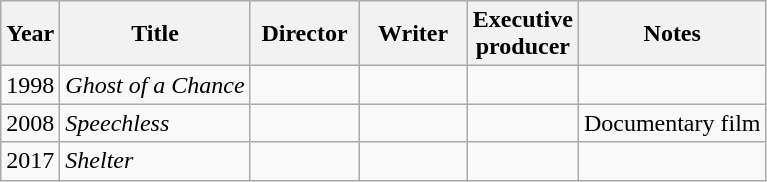<table class="wikitable">
<tr>
<th>Year</th>
<th>Title</th>
<th width=65>Director</th>
<th width=65>Writer</th>
<th width=65>Executive<br>producer</th>
<th>Notes</th>
</tr>
<tr>
<td>1998</td>
<td><em>Ghost of a Chance</em></td>
<td></td>
<td></td>
<td></td>
<td></td>
</tr>
<tr>
<td>2008</td>
<td><em>Speechless</em></td>
<td></td>
<td></td>
<td></td>
<td>Documentary film</td>
</tr>
<tr>
<td>2017</td>
<td><em>Shelter</em></td>
<td></td>
<td></td>
<td></td>
<td></td>
</tr>
</table>
